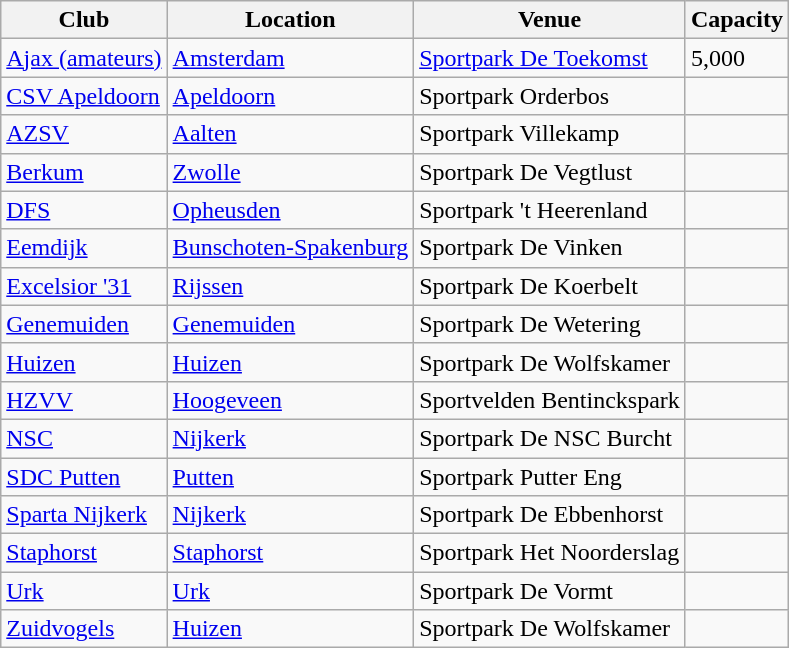<table class="wikitable sortable">
<tr>
<th>Club</th>
<th>Location</th>
<th>Venue</th>
<th>Capacity</th>
</tr>
<tr>
<td><a href='#'>Ajax (amateurs)</a></td>
<td><a href='#'>Amsterdam</a></td>
<td><a href='#'>Sportpark De Toekomst</a></td>
<td>5,000</td>
</tr>
<tr>
<td><a href='#'>CSV Apeldoorn</a></td>
<td><a href='#'>Apeldoorn</a></td>
<td>Sportpark Orderbos</td>
<td></td>
</tr>
<tr>
<td><a href='#'>AZSV</a></td>
<td><a href='#'>Aalten</a></td>
<td>Sportpark Villekamp</td>
<td></td>
</tr>
<tr>
<td><a href='#'>Berkum</a></td>
<td><a href='#'>Zwolle</a></td>
<td>Sportpark De Vegtlust</td>
<td></td>
</tr>
<tr>
<td><a href='#'>DFS</a></td>
<td><a href='#'>Opheusden</a></td>
<td>Sportpark 't Heerenland</td>
<td></td>
</tr>
<tr>
<td><a href='#'>Eemdijk</a></td>
<td><a href='#'>Bunschoten-Spakenburg</a></td>
<td>Sportpark De Vinken</td>
<td></td>
</tr>
<tr>
<td><a href='#'>Excelsior '31</a></td>
<td><a href='#'>Rijssen</a></td>
<td>Sportpark De Koerbelt</td>
<td></td>
</tr>
<tr>
<td><a href='#'>Genemuiden</a></td>
<td><a href='#'>Genemuiden</a></td>
<td>Sportpark De Wetering</td>
<td></td>
</tr>
<tr>
<td><a href='#'>Huizen</a></td>
<td><a href='#'>Huizen</a></td>
<td>Sportpark De Wolfskamer</td>
<td></td>
</tr>
<tr>
<td><a href='#'>HZVV</a></td>
<td><a href='#'>Hoogeveen</a></td>
<td>Sportvelden Bentinckspark</td>
<td></td>
</tr>
<tr>
<td><a href='#'>NSC</a></td>
<td><a href='#'>Nijkerk</a></td>
<td>Sportpark De NSC Burcht</td>
<td></td>
</tr>
<tr>
<td><a href='#'>SDC Putten</a></td>
<td><a href='#'>Putten</a></td>
<td>Sportpark Putter Eng</td>
<td></td>
</tr>
<tr>
<td><a href='#'>Sparta Nijkerk</a></td>
<td><a href='#'>Nijkerk</a></td>
<td>Sportpark De Ebbenhorst</td>
<td></td>
</tr>
<tr>
<td><a href='#'>Staphorst</a></td>
<td><a href='#'>Staphorst</a></td>
<td>Sportpark Het Noorderslag</td>
<td></td>
</tr>
<tr>
<td><a href='#'>Urk</a></td>
<td><a href='#'>Urk</a></td>
<td>Sportpark De Vormt</td>
<td></td>
</tr>
<tr>
<td><a href='#'>Zuidvogels</a></td>
<td><a href='#'>Huizen</a></td>
<td>Sportpark De Wolfskamer</td>
<td></td>
</tr>
</table>
